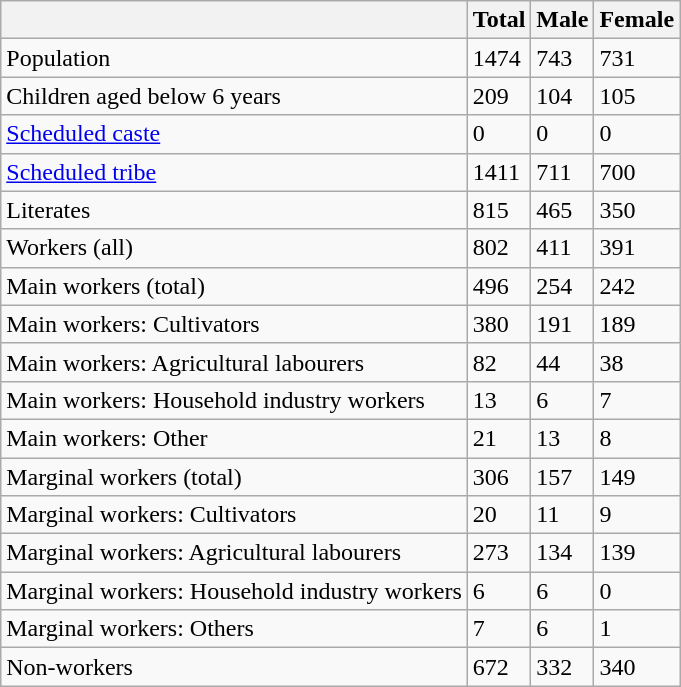<table class="wikitable sortable">
<tr>
<th></th>
<th>Total</th>
<th>Male</th>
<th>Female</th>
</tr>
<tr>
<td>Population</td>
<td>1474</td>
<td>743</td>
<td>731</td>
</tr>
<tr>
<td>Children aged below 6 years</td>
<td>209</td>
<td>104</td>
<td>105</td>
</tr>
<tr>
<td><a href='#'>Scheduled caste</a></td>
<td>0</td>
<td>0</td>
<td>0</td>
</tr>
<tr>
<td><a href='#'>Scheduled tribe</a></td>
<td>1411</td>
<td>711</td>
<td>700</td>
</tr>
<tr>
<td>Literates</td>
<td>815</td>
<td>465</td>
<td>350</td>
</tr>
<tr>
<td>Workers (all)</td>
<td>802</td>
<td>411</td>
<td>391</td>
</tr>
<tr>
<td>Main workers (total)</td>
<td>496</td>
<td>254</td>
<td>242</td>
</tr>
<tr>
<td>Main workers: Cultivators</td>
<td>380</td>
<td>191</td>
<td>189</td>
</tr>
<tr>
<td>Main workers: Agricultural labourers</td>
<td>82</td>
<td>44</td>
<td>38</td>
</tr>
<tr>
<td>Main workers: Household industry workers</td>
<td>13</td>
<td>6</td>
<td>7</td>
</tr>
<tr>
<td>Main workers: Other</td>
<td>21</td>
<td>13</td>
<td>8</td>
</tr>
<tr>
<td>Marginal workers (total)</td>
<td>306</td>
<td>157</td>
<td>149</td>
</tr>
<tr>
<td>Marginal workers: Cultivators</td>
<td>20</td>
<td>11</td>
<td>9</td>
</tr>
<tr>
<td>Marginal workers: Agricultural labourers</td>
<td>273</td>
<td>134</td>
<td>139</td>
</tr>
<tr>
<td>Marginal workers: Household industry workers</td>
<td>6</td>
<td>6</td>
<td>0</td>
</tr>
<tr>
<td>Marginal workers: Others</td>
<td>7</td>
<td>6</td>
<td>1</td>
</tr>
<tr>
<td>Non-workers</td>
<td>672</td>
<td>332</td>
<td>340</td>
</tr>
</table>
